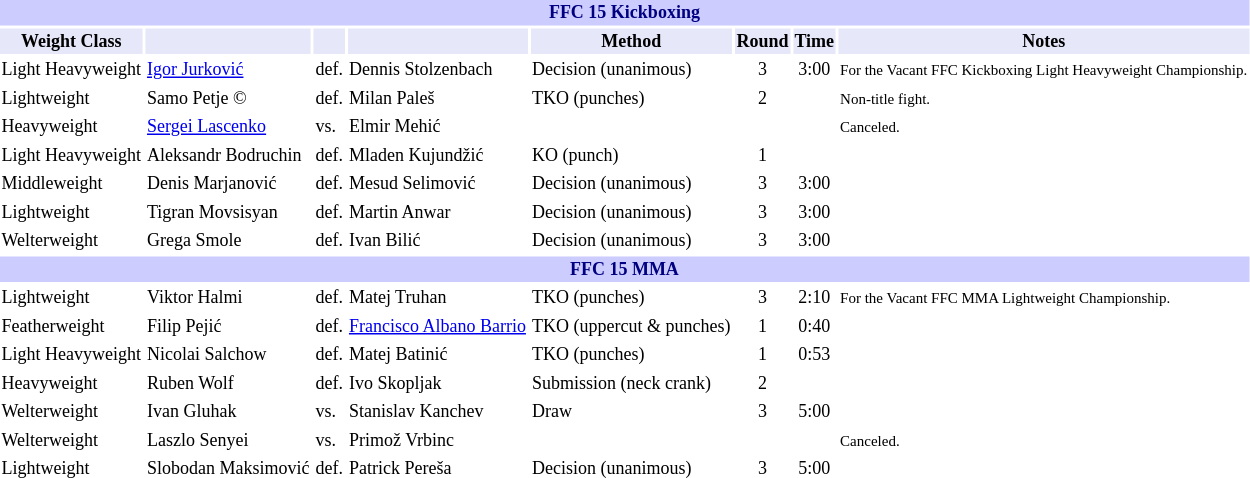<table class="toccolours" style="font-size: 75%;">
<tr>
<th colspan="8" style="background-color: #ccf; color: #000080; text-align: center;"><strong>FFC 15 Kickboxing</strong></th>
</tr>
<tr>
<th colspan="1" style="background-color: #E6E8FA; color: #000000; text-align: center;">Weight Class</th>
<th colspan="1" style="background-color: #E6E8FA; color: #000000; text-align: center;"></th>
<th colspan="1" style="background-color: #E6E8FA; color: #000000; text-align: center;"></th>
<th colspan="1" style="background-color: #E6E8FA; color: #000000; text-align: center;"></th>
<th colspan="1" style="background-color: #E6E8FA; color: #000000; text-align: center;">Method</th>
<th colspan="1" style="background-color: #E6E8FA; color: #000000; text-align: center;">Round</th>
<th colspan="1" style="background-color: #E6E8FA; color: #000000; text-align: center;">Time</th>
<th colspan="1" style="background-color: #E6E8FA; color: #000000; text-align: center;">Notes</th>
</tr>
<tr>
<td>Light Heavyweight</td>
<td><a href='#'>Igor Jurković</a></td>
<td>def.</td>
<td>Dennis Stolzenbach</td>
<td>Decision (unanimous)</td>
<td align=center>3</td>
<td align=center>3:00</td>
<td><small>For the Vacant FFC Kickboxing Light Heavyweight Championship.</small></td>
</tr>
<tr>
<td>Lightweight</td>
<td>Samo Petje ©</td>
<td>def.</td>
<td>Milan Paleš</td>
<td>TKO (punches)</td>
<td align=center>2</td>
<td align=center></td>
<td><small>Non-title fight.</small></td>
</tr>
<tr>
<td>Heavyweight</td>
<td><a href='#'>Sergei Lascenko</a></td>
<td>vs.</td>
<td>Elmir Mehić</td>
<td></td>
<td align=center></td>
<td align=center></td>
<td><small>Canceled.</small></td>
</tr>
<tr>
<td>Light Heavyweight</td>
<td>Aleksandr Bodruchin</td>
<td>def.</td>
<td>Mladen Kujundžić</td>
<td>KO (punch)</td>
<td align=center>1</td>
<td align=center></td>
<td></td>
</tr>
<tr>
<td>Middleweight</td>
<td>Denis Marjanović</td>
<td>def.</td>
<td>Mesud Selimović</td>
<td>Decision (unanimous)</td>
<td align=center>3</td>
<td align=center>3:00</td>
<td></td>
</tr>
<tr>
<td>Lightweight</td>
<td>Tigran Movsisyan</td>
<td>def.</td>
<td>Martin Anwar</td>
<td>Decision (unanimous)</td>
<td align=center>3</td>
<td align=center>3:00</td>
</tr>
<tr>
<td>Welterweight</td>
<td>Grega Smole</td>
<td>def.</td>
<td>Ivan Bilić</td>
<td>Decision (unanimous)</td>
<td align=center>3</td>
<td align=center>3:00</td>
</tr>
<tr>
<th colspan="8" style="background-color: #ccf; color: #000080; text-align: center;"><strong>FFC 15 MMA</strong></th>
</tr>
<tr>
<td>Lightweight</td>
<td>Viktor Halmi</td>
<td>def.</td>
<td>Matej Truhan</td>
<td>TKO (punches)</td>
<td align=center>3</td>
<td align=center>2:10</td>
<td><small>For the Vacant FFC MMA Lightweight Championship.</small></td>
</tr>
<tr>
<td>Featherweight</td>
<td>Filip Pejić</td>
<td>def.</td>
<td><a href='#'>Francisco Albano Barrio</a></td>
<td>TKO (uppercut & punches)</td>
<td align=center>1</td>
<td align=center>0:40</td>
</tr>
<tr>
<td>Light Heavyweight</td>
<td>Nicolai Salchow</td>
<td>def.</td>
<td>Matej Batinić</td>
<td>TKO (punches)</td>
<td align=center>1</td>
<td align=center>0:53</td>
<td></td>
</tr>
<tr>
<td>Heavyweight</td>
<td>Ruben Wolf</td>
<td>def.</td>
<td>Ivo Skopljak</td>
<td>Submission (neck crank)</td>
<td align=center>2</td>
<td align=center></td>
<td></td>
</tr>
<tr>
<td>Welterweight</td>
<td>Ivan Gluhak</td>
<td>vs.</td>
<td>Stanislav Kanchev</td>
<td>Draw</td>
<td align=center>3</td>
<td align=center>5:00</td>
</tr>
<tr>
<td>Welterweight</td>
<td>Laszlo Senyei</td>
<td>vs.</td>
<td>Primož Vrbinc</td>
<td></td>
<td align=center></td>
<td align=center></td>
<td><small>Canceled.</small></td>
</tr>
<tr>
<td>Lightweight</td>
<td>Slobodan Maksimović</td>
<td>def.</td>
<td>Patrick Pereša</td>
<td>Decision (unanimous)</td>
<td align=center>3</td>
<td align=center>5:00</td>
<td></td>
</tr>
<tr>
</tr>
</table>
